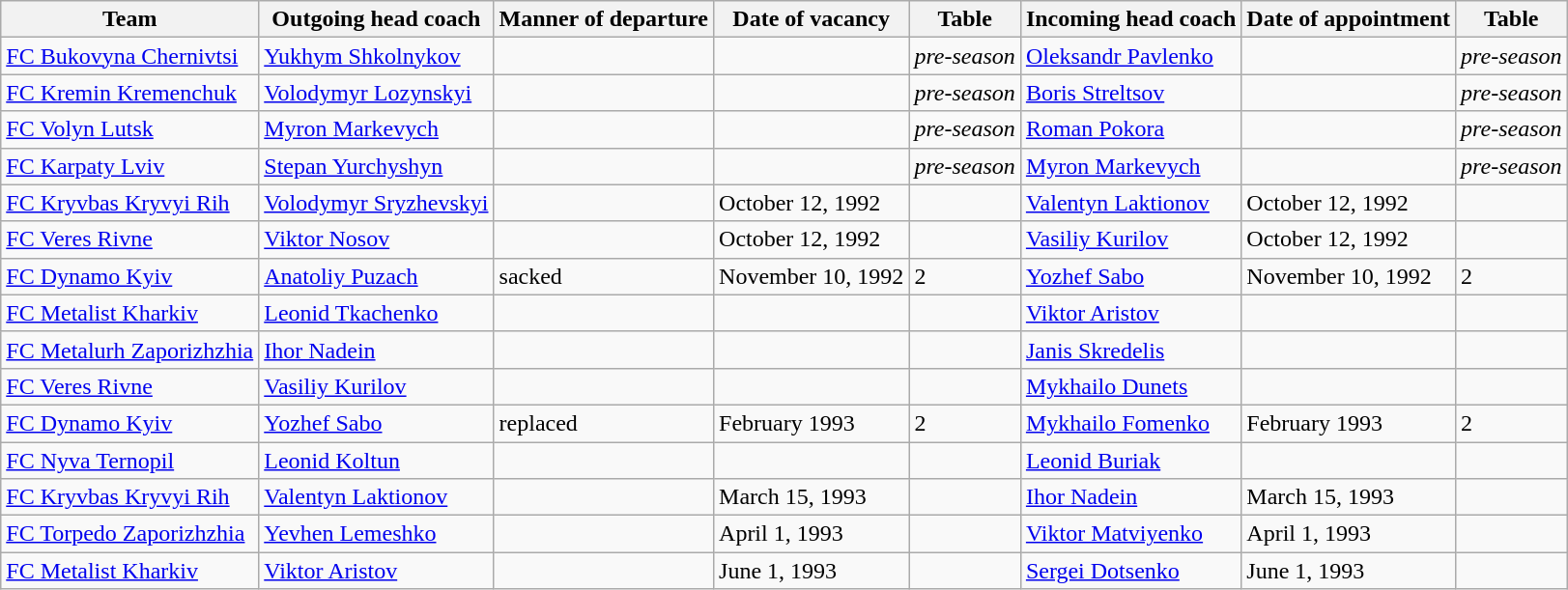<table class="wikitable sortable">
<tr>
<th>Team</th>
<th>Outgoing head coach</th>
<th>Manner of departure</th>
<th>Date of vacancy</th>
<th>Table</th>
<th>Incoming head coach</th>
<th>Date of appointment</th>
<th>Table</th>
</tr>
<tr>
<td><a href='#'>FC Bukovyna Chernivtsi</a></td>
<td><a href='#'>Yukhym Shkolnykov</a></td>
<td></td>
<td></td>
<td><em>pre-season</em></td>
<td><a href='#'>Oleksandr Pavlenko</a></td>
<td></td>
<td><em>pre-season</em></td>
</tr>
<tr>
<td><a href='#'>FC Kremin Kremenchuk</a></td>
<td><a href='#'>Volodymyr Lozynskyi</a></td>
<td></td>
<td></td>
<td><em>pre-season</em></td>
<td><a href='#'>Boris Streltsov</a></td>
<td></td>
<td><em>pre-season</em></td>
</tr>
<tr>
<td><a href='#'>FC Volyn Lutsk</a></td>
<td><a href='#'>Myron Markevych</a></td>
<td></td>
<td></td>
<td><em>pre-season</em></td>
<td><a href='#'>Roman Pokora</a></td>
<td></td>
<td><em>pre-season</em></td>
</tr>
<tr>
<td><a href='#'>FC Karpaty Lviv</a></td>
<td><a href='#'>Stepan Yurchyshyn</a></td>
<td></td>
<td></td>
<td><em>pre-season</em></td>
<td><a href='#'>Myron Markevych</a></td>
<td></td>
<td><em>pre-season</em></td>
</tr>
<tr>
<td><a href='#'>FC Kryvbas Kryvyi Rih</a></td>
<td><a href='#'>Volodymyr Sryzhevskyi</a></td>
<td></td>
<td>October 12, 1992</td>
<td></td>
<td><a href='#'>Valentyn Laktionov</a></td>
<td>October 12, 1992</td>
<td></td>
</tr>
<tr>
<td><a href='#'>FC Veres Rivne</a></td>
<td><a href='#'>Viktor Nosov</a></td>
<td></td>
<td>October 12, 1992</td>
<td></td>
<td> <a href='#'>Vasiliy Kurilov</a></td>
<td>October 12, 1992</td>
<td></td>
</tr>
<tr>
<td><a href='#'>FC Dynamo Kyiv</a></td>
<td><a href='#'>Anatoliy Puzach</a></td>
<td>sacked</td>
<td>November 10, 1992</td>
<td>2</td>
<td><a href='#'>Yozhef Sabo</a></td>
<td>November 10, 1992</td>
<td>2</td>
</tr>
<tr>
<td><a href='#'>FC Metalist Kharkiv</a></td>
<td><a href='#'>Leonid Tkachenko</a></td>
<td></td>
<td></td>
<td></td>
<td><a href='#'>Viktor Aristov</a></td>
<td></td>
<td></td>
</tr>
<tr>
<td><a href='#'>FC Metalurh Zaporizhzhia</a></td>
<td><a href='#'>Ihor Nadein</a></td>
<td></td>
<td></td>
<td></td>
<td><a href='#'>Janis Skredelis</a></td>
<td></td>
<td></td>
</tr>
<tr>
<td><a href='#'>FC Veres Rivne</a></td>
<td> <a href='#'>Vasiliy Kurilov</a></td>
<td></td>
<td></td>
<td></td>
<td><a href='#'>Mykhailo Dunets</a></td>
<td></td>
<td></td>
</tr>
<tr>
<td><a href='#'>FC Dynamo Kyiv</a></td>
<td><a href='#'>Yozhef Sabo</a></td>
<td>replaced</td>
<td>February 1993</td>
<td>2</td>
<td><a href='#'>Mykhailo Fomenko</a></td>
<td>February 1993</td>
<td>2</td>
</tr>
<tr>
<td><a href='#'>FC Nyva Ternopil</a></td>
<td><a href='#'>Leonid Koltun</a></td>
<td></td>
<td></td>
<td></td>
<td><a href='#'>Leonid Buriak</a></td>
<td></td>
<td></td>
</tr>
<tr>
<td><a href='#'>FC Kryvbas Kryvyi Rih</a></td>
<td><a href='#'>Valentyn Laktionov</a></td>
<td></td>
<td>March 15, 1993</td>
<td></td>
<td><a href='#'>Ihor Nadein</a></td>
<td>March 15, 1993</td>
<td></td>
</tr>
<tr>
<td><a href='#'>FC Torpedo Zaporizhzhia</a></td>
<td><a href='#'>Yevhen Lemeshko</a></td>
<td></td>
<td>April 1, 1993</td>
<td></td>
<td><a href='#'>Viktor Matviyenko</a></td>
<td>April 1, 1993</td>
<td></td>
</tr>
<tr>
<td><a href='#'>FC Metalist Kharkiv</a></td>
<td><a href='#'>Viktor Aristov</a></td>
<td></td>
<td>June 1, 1993</td>
<td></td>
<td> <a href='#'>Sergei Dotsenko</a></td>
<td>June 1, 1993</td>
<td></td>
</tr>
</table>
